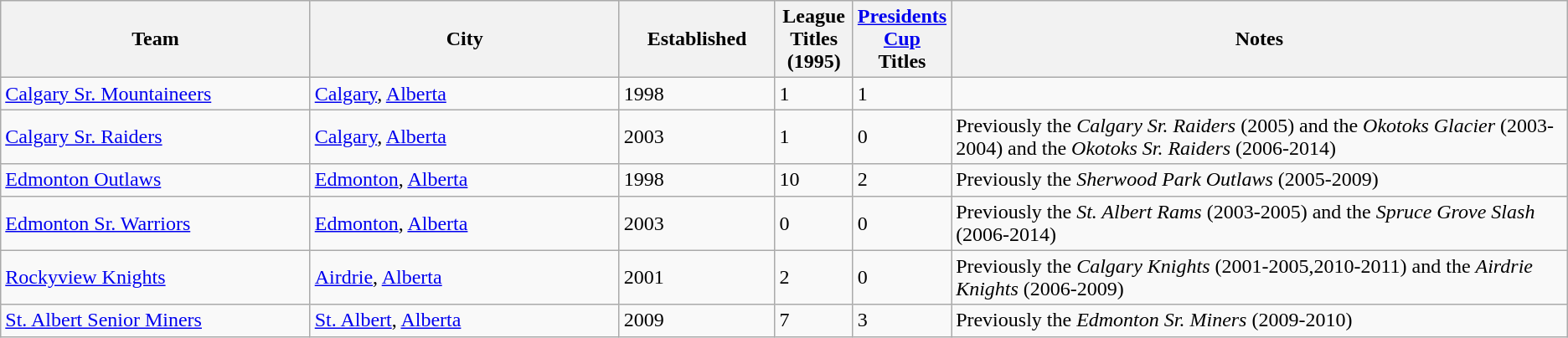<table class="wikitable sortable">
<tr>
<th bgcolor="#DDDDFF" width="20%">Team</th>
<th bgcolor="#DDDDFF" width="20%">City</th>
<th bgcolor="#DDDDFF" width="10%">Established</th>
<th bgcolor="#DDDDFF" width="5%">League Titles (1995)</th>
<th bgcolor="#DDDDFF" width="5%"><a href='#'>Presidents Cup</a> Titles</th>
<th bgcolor="#DDDDFF" width="40%" class="unsortable">Notes</th>
</tr>
<tr>
<td><a href='#'>Calgary Sr. Mountaineers</a></td>
<td><a href='#'>Calgary</a>, <a href='#'>Alberta</a></td>
<td>1998</td>
<td>1</td>
<td>1</td>
<td></td>
</tr>
<tr>
<td><a href='#'>Calgary Sr. Raiders</a></td>
<td><a href='#'>Calgary</a>, <a href='#'>Alberta</a></td>
<td>2003</td>
<td>1</td>
<td>0</td>
<td>Previously the <em>Calgary Sr. Raiders</em> (2005) and the <em>Okotoks Glacier</em> (2003-2004) and the <em>Okotoks Sr. Raiders</em> (2006-2014)</td>
</tr>
<tr>
<td><a href='#'>Edmonton Outlaws</a></td>
<td><a href='#'>Edmonton</a>, <a href='#'>Alberta</a></td>
<td>1998</td>
<td>10</td>
<td>2</td>
<td>Previously the <em>Sherwood Park Outlaws</em> (2005-2009)</td>
</tr>
<tr>
<td><a href='#'>Edmonton Sr. Warriors</a></td>
<td><a href='#'>Edmonton</a>, <a href='#'>Alberta</a></td>
<td>2003</td>
<td>0</td>
<td>0</td>
<td>Previously the <em>St. Albert Rams</em> (2003-2005) and the <em>Spruce Grove Slash</em> (2006-2014)</td>
</tr>
<tr>
<td><a href='#'>Rockyview Knights</a></td>
<td><a href='#'>Airdrie</a>, <a href='#'>Alberta</a></td>
<td>2001</td>
<td>2</td>
<td>0</td>
<td>Previously the <em>Calgary Knights</em> (2001-2005,2010-2011) and the <em>Airdrie Knights</em> (2006-2009)</td>
</tr>
<tr>
<td><a href='#'>St. Albert Senior Miners</a></td>
<td><a href='#'>St. Albert</a>, <a href='#'>Alberta</a></td>
<td>2009</td>
<td>7</td>
<td>3</td>
<td>Previously the <em>Edmonton Sr. Miners</em> (2009-2010)</td>
</tr>
</table>
